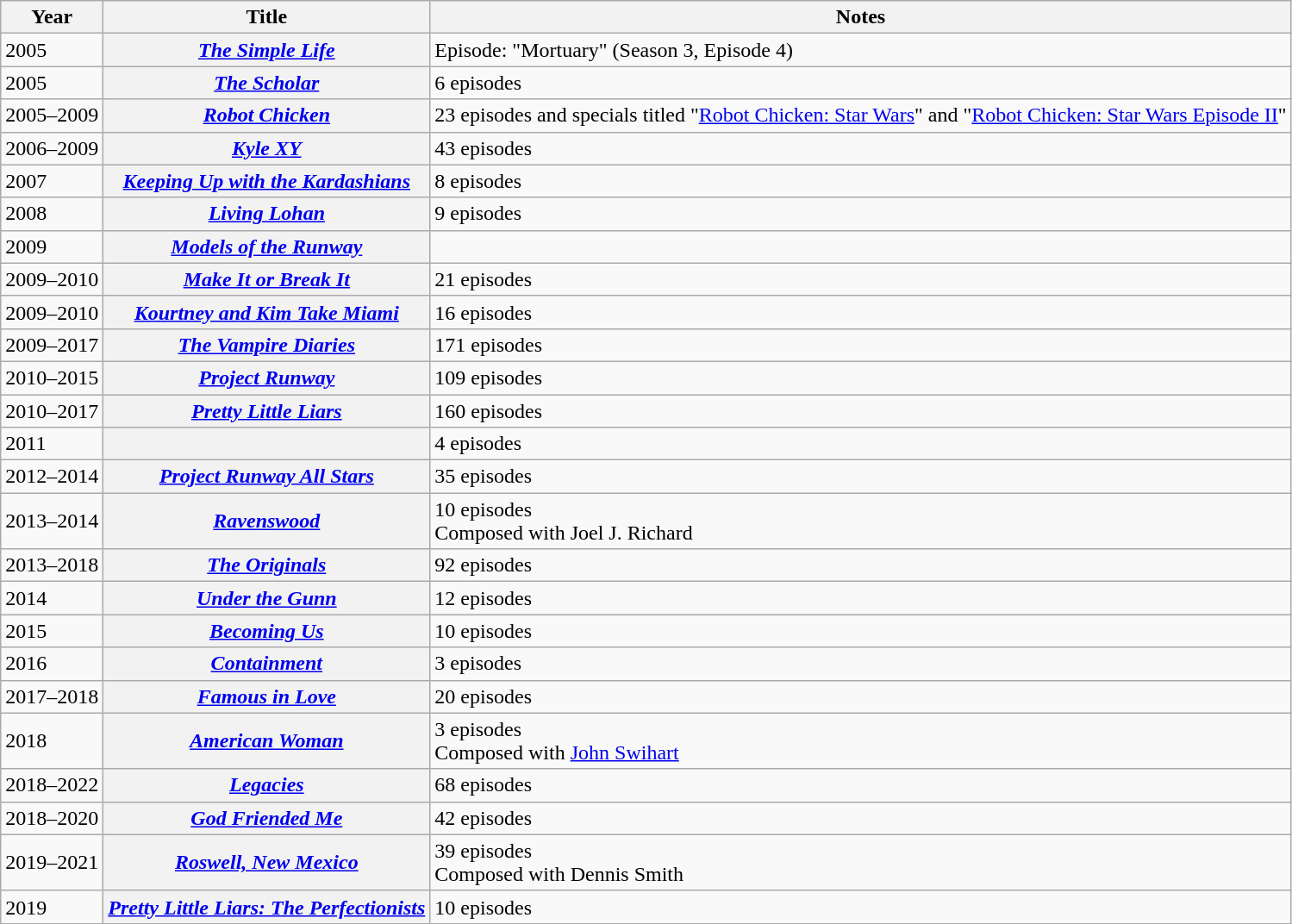<table class="wikitable plainrowheaders">
<tr>
<th>Year</th>
<th>Title</th>
<th>Notes</th>
</tr>
<tr>
<td>2005</td>
<th scope="row" style="text-align:center;"><em><a href='#'>The Simple Life</a></em></th>
<td>Episode: "Mortuary" (Season 3, Episode 4)</td>
</tr>
<tr>
<td>2005</td>
<th scope="row" style="text-align:center;"><em><a href='#'>The Scholar</a></em></th>
<td>6 episodes</td>
</tr>
<tr>
<td>2005–2009</td>
<th scope="row" style="text-align:center;"><em><a href='#'>Robot Chicken</a></em></th>
<td>23 episodes and specials titled "<a href='#'>Robot Chicken: Star Wars</a>" and "<a href='#'>Robot Chicken: Star Wars Episode II</a>"</td>
</tr>
<tr>
<td>2006–2009</td>
<th scope="row" style="text-align:center;"><em><a href='#'>Kyle XY</a></em></th>
<td>43 episodes</td>
</tr>
<tr>
<td>2007</td>
<th scope="row" style="text-align:center;"><em><a href='#'>Keeping Up with the Kardashians</a></em></th>
<td>8 episodes</td>
</tr>
<tr>
<td>2008</td>
<th scope="row" style="text-align:center;"><em><a href='#'>Living Lohan</a></em></th>
<td>9 episodes</td>
</tr>
<tr>
<td>2009</td>
<th scope="row" style="text-align:center;"><em><a href='#'>Models of the Runway</a></em></th>
<td></td>
</tr>
<tr>
<td>2009–2010</td>
<th scope="row" style="text-align:center;"><em><a href='#'>Make It or Break It</a></em></th>
<td>21 episodes</td>
</tr>
<tr>
<td>2009–2010</td>
<th scope="row" style="text-align:center;"><em><a href='#'>Kourtney and Kim Take Miami</a></em></th>
<td>16 episodes</td>
</tr>
<tr>
<td>2009–2017</td>
<th scope="row" style="text-align:center;"><em><a href='#'>The Vampire Diaries</a></em></th>
<td>171 episodes</td>
</tr>
<tr>
<td>2010–2015</td>
<th scope="row" style="text-align:center;"><em><a href='#'>Project Runway</a></em></th>
<td>109 episodes</td>
</tr>
<tr>
<td>2010–2017</td>
<th scope="row" style="text-align:center;"><em><a href='#'>Pretty Little Liars</a></em></th>
<td>160 episodes</td>
</tr>
<tr>
<td>2011</td>
<th scope="row" style="text-align:center;"><em></em></th>
<td>4 episodes</td>
</tr>
<tr>
<td>2012–2014</td>
<th scope="row" style="text-align:center;"><em><a href='#'>Project Runway All Stars</a></em></th>
<td>35 episodes</td>
</tr>
<tr>
<td>2013–2014</td>
<th scope="row" style="text-align:center;"><em><a href='#'>Ravenswood</a></em></th>
<td>10 episodes<br>Composed with Joel J. Richard</td>
</tr>
<tr>
<td>2013–2018</td>
<th scope="row" style="text-align:center;"><em><a href='#'>The Originals</a></em></th>
<td>92 episodes</td>
</tr>
<tr>
<td>2014</td>
<th scope="row" style="text-align:center;"><em><a href='#'>Under the Gunn</a></em></th>
<td>12 episodes</td>
</tr>
<tr>
<td>2015</td>
<th scope="row" style="text-align:center;"><em><a href='#'>Becoming Us</a></em></th>
<td>10 episodes</td>
</tr>
<tr>
<td>2016</td>
<th scope="row" style="text-align:center;"><em><a href='#'>Containment</a></em></th>
<td>3 episodes</td>
</tr>
<tr>
<td>2017–2018</td>
<th scope="row" style="text-align:center;"><em><a href='#'>Famous in Love</a></em></th>
<td>20 episodes</td>
</tr>
<tr>
<td>2018</td>
<th scope="row" style="text-align:center;"><em><a href='#'>American Woman</a></em></th>
<td>3 episodes<br>Composed with <a href='#'>John Swihart</a></td>
</tr>
<tr>
<td>2018–2022</td>
<th scope="row" style="text-align:center;"><em><a href='#'>Legacies</a></em></th>
<td>68 episodes</td>
</tr>
<tr>
<td>2018–2020</td>
<th scope="row" style="text-align:center;"><em><a href='#'>God Friended Me</a></em></th>
<td>42 episodes</td>
</tr>
<tr>
<td>2019–2021</td>
<th scope="row" style="text-align:center;"><em><a href='#'>Roswell, New Mexico</a></em></th>
<td>39 episodes<br>Composed with Dennis Smith</td>
</tr>
<tr>
<td>2019</td>
<th scope="row" style="text-align:center;"><em><a href='#'>Pretty Little Liars: The Perfectionists</a></em></th>
<td>10 episodes</td>
</tr>
</table>
